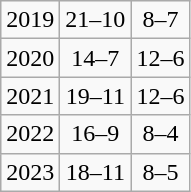<table class="wikitable" style="text-align:center;">
<tr>
<td>2019</td>
<td>21–10</td>
<td>8–7</td>
</tr>
<tr>
<td>2020</td>
<td>14–7</td>
<td>12–6</td>
</tr>
<tr>
<td>2021</td>
<td>19–11</td>
<td>12–6</td>
</tr>
<tr>
<td>2022</td>
<td>16–9</td>
<td>8–4</td>
</tr>
<tr>
<td>2023</td>
<td>18–11</td>
<td>8–5</td>
</tr>
</table>
